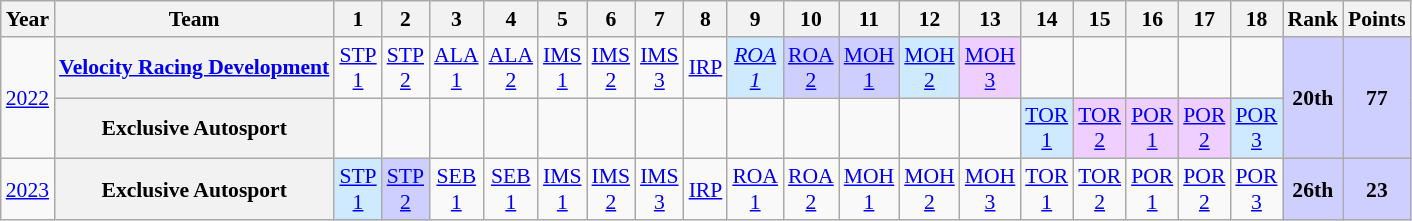<table class="wikitable" style="text-align:center; font-size:90%">
<tr>
<th>Year</th>
<th>Team</th>
<th>1</th>
<th>2</th>
<th>3</th>
<th>4</th>
<th>5</th>
<th>6</th>
<th>7</th>
<th>8</th>
<th>9</th>
<th>10</th>
<th>11</th>
<th>12</th>
<th>13</th>
<th>14</th>
<th>15</th>
<th>16</th>
<th>17</th>
<th>18</th>
<th>Rank</th>
<th>Points</th>
</tr>
<tr>
<td rowspan="2"><a href='#'>2022</a></td>
<th><a href='#'>Velocity Racing Development</a></th>
<td><a href='#'>STP<br>1</a></td>
<td><a href='#'>STP<br>2</a></td>
<td><a href='#'>ALA<br>1</a></td>
<td><a href='#'>ALA<br>2</a></td>
<td><a href='#'>IMS<br>1</a></td>
<td><a href='#'>IMS<br>2</a></td>
<td><a href='#'>IMS<br>3</a></td>
<td><a href='#'>IRP</a></td>
<td style="background:#CFEAFF;"><em><a href='#'>ROA<br>1</a></em><br></td>
<td style="background:#CFCFFF;"><a href='#'>ROA<br>2</a><br></td>
<td style="background:#CFCFFF;"><a href='#'>MOH<br>1</a><br></td>
<td style="background:#CFEAFF;"><a href='#'>MOH<br>2</a><br></td>
<td style="background:#EFCFFF;"><a href='#'>MOH<br>3</a><br></td>
<td></td>
<td></td>
<td></td>
<td></td>
<td></td>
<th rowspan="2" style="background:#CFCFFF;">20th</th>
<th rowspan="2" style="background:#CFCFFF;">77</th>
</tr>
<tr>
<th>Exclusive Autosport</th>
<td></td>
<td></td>
<td></td>
<td></td>
<td></td>
<td></td>
<td></td>
<td></td>
<td></td>
<td></td>
<td></td>
<td></td>
<td></td>
<td style="background:#CFEAFF;"><a href='#'>TOR<br>1</a><br></td>
<td style="background:#EFCFFF;"><a href='#'>TOR<br>2</a><br></td>
<td style="background:#EFCFFF;"><a href='#'>POR<br>1</a><br></td>
<td style="background:#EFCFFF;"><a href='#'>POR<br>2</a><br></td>
<td style="background:#CFEAFF;"><a href='#'>POR<br>3</a><br></td>
</tr>
<tr>
<td><a href='#'>2023</a></td>
<th>Exclusive Autosport</th>
<td style="background:#CFEAFF;"><a href='#'>STP<br>1</a><br></td>
<td style="background:#CFCFFF;"><a href='#'>STP<br>2</a><br></td>
<td><a href='#'>SEB<br>1</a></td>
<td><a href='#'>SEB<br>1</a></td>
<td><a href='#'>IMS<br>1</a></td>
<td><a href='#'>IMS<br>2</a></td>
<td><a href='#'>IMS<br>3</a></td>
<td><a href='#'>IRP</a></td>
<td><a href='#'>ROA<br>1</a></td>
<td><a href='#'>ROA<br>2</a></td>
<td><a href='#'>MOH<br>1</a></td>
<td><a href='#'>MOH<br>2</a></td>
<td><a href='#'>MOH<br>3</a></td>
<td><a href='#'>TOR<br>1</a></td>
<td><a href='#'>TOR<br>2</a></td>
<td><a href='#'>POR<br>1</a></td>
<td><a href='#'>POR<br>2</a></td>
<td><a href='#'>POR<br>3</a></td>
<th style="background:#CFCFFF;">26th</th>
<th style="background:#CFCFFF;">23</th>
</tr>
</table>
